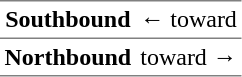<table border="1" cellspacing="0" cellpadding="3" frame="hsides" rules="rows">
<tr>
<th><span>Southbound</span></th>
<td>←  toward </td>
</tr>
<tr>
<th><span>Northbound</span></th>
<td>  toward  →</td>
</tr>
</table>
